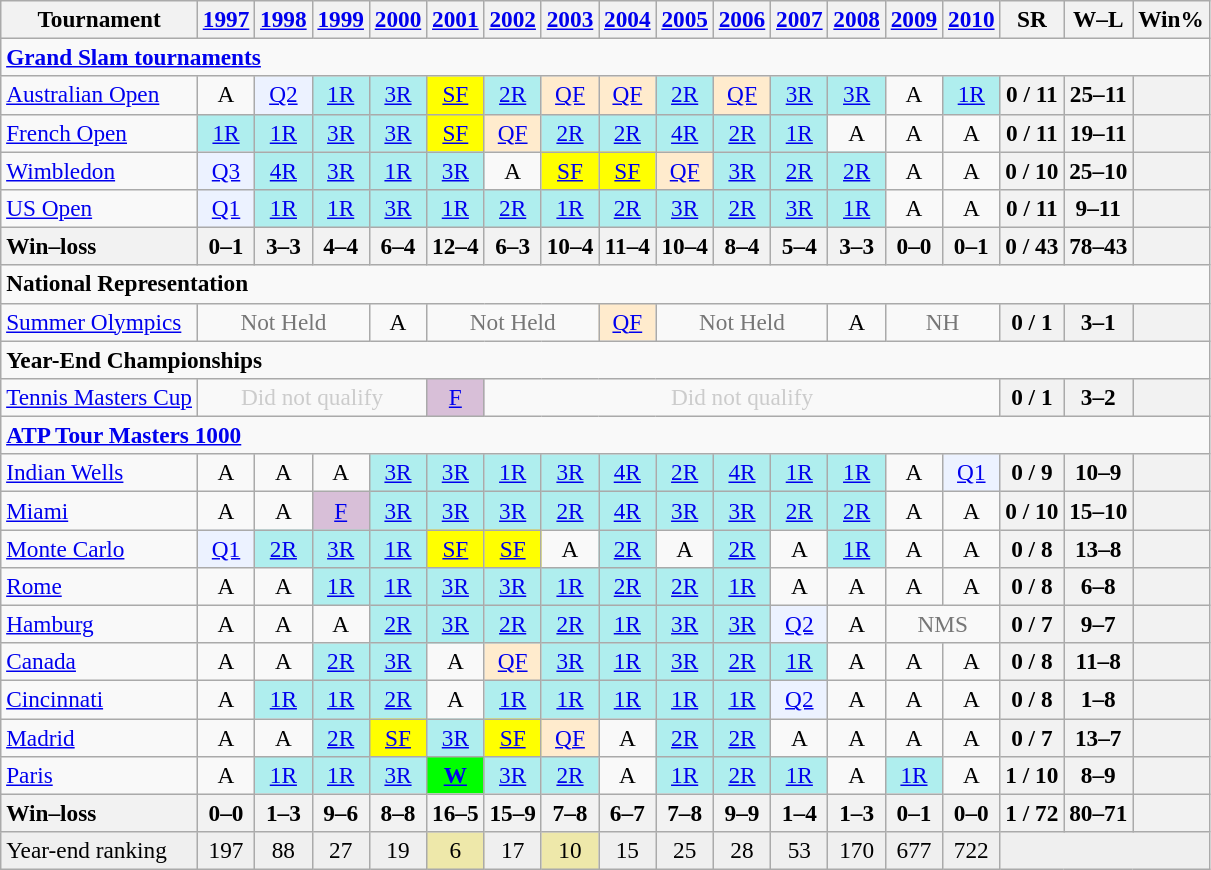<table class=wikitable style=text-align:center;font-size:97%>
<tr>
<th>Tournament</th>
<th><a href='#'>1997</a></th>
<th><a href='#'>1998</a></th>
<th><a href='#'>1999</a></th>
<th><a href='#'>2000</a></th>
<th><a href='#'>2001</a></th>
<th><a href='#'>2002</a></th>
<th><a href='#'>2003</a></th>
<th><a href='#'>2004</a></th>
<th><a href='#'>2005</a></th>
<th><a href='#'>2006</a></th>
<th><a href='#'>2007</a></th>
<th><a href='#'>2008</a></th>
<th><a href='#'>2009</a></th>
<th><a href='#'>2010</a></th>
<th>SR</th>
<th>W–L</th>
<th>Win%</th>
</tr>
<tr>
<td colspan=25 style=text-align:left><a href='#'><strong>Grand Slam tournaments</strong></a></td>
</tr>
<tr>
<td align=left><a href='#'>Australian Open</a></td>
<td>A</td>
<td bgcolor=ecf2ff><a href='#'>Q2</a></td>
<td bgcolor=afeeee><a href='#'>1R</a></td>
<td bgcolor=afeeee><a href='#'>3R</a></td>
<td bgcolor=yellow><a href='#'>SF</a></td>
<td bgcolor=afeeee><a href='#'>2R</a></td>
<td bgcolor=ffebcd><a href='#'>QF</a></td>
<td bgcolor=ffebcd><a href='#'>QF</a></td>
<td bgcolor=afeeee><a href='#'>2R</a></td>
<td bgcolor=ffebcd><a href='#'>QF</a></td>
<td bgcolor=afeeee><a href='#'>3R</a></td>
<td bgcolor=afeeee><a href='#'>3R</a></td>
<td>A</td>
<td bgcolor=afeeee><a href='#'>1R</a></td>
<th>0 / 11</th>
<th>25–11</th>
<th></th>
</tr>
<tr>
<td align=left><a href='#'>French Open</a></td>
<td bgcolor=afeeee><a href='#'>1R</a></td>
<td bgcolor=afeeee><a href='#'>1R</a></td>
<td bgcolor=afeeee><a href='#'>3R</a></td>
<td bgcolor=afeeee><a href='#'>3R</a></td>
<td bgcolor=yellow><a href='#'>SF</a></td>
<td bgcolor=ffebcd><a href='#'>QF</a></td>
<td bgcolor=afeeee><a href='#'>2R</a></td>
<td bgcolor=afeeee><a href='#'>2R</a></td>
<td bgcolor=afeeee><a href='#'>4R</a></td>
<td bgcolor=afeeee><a href='#'>2R</a></td>
<td bgcolor=afeeee><a href='#'>1R</a></td>
<td>A</td>
<td>A</td>
<td>A</td>
<th>0 / 11</th>
<th>19–11</th>
<th></th>
</tr>
<tr>
<td align=left><a href='#'>Wimbledon</a></td>
<td bgcolor=ecf2ff><a href='#'>Q3</a></td>
<td bgcolor=afeeee><a href='#'>4R</a></td>
<td bgcolor=afeeee><a href='#'>3R</a></td>
<td bgcolor=afeeee><a href='#'>1R</a></td>
<td bgcolor=afeeee><a href='#'>3R</a></td>
<td>A</td>
<td bgcolor=yellow><a href='#'>SF</a></td>
<td bgcolor=yellow><a href='#'>SF</a></td>
<td bgcolor=ffebcd><a href='#'>QF</a></td>
<td bgcolor=afeeee><a href='#'>3R</a></td>
<td bgcolor=afeeee><a href='#'>2R</a></td>
<td bgcolor=afeeee><a href='#'>2R</a></td>
<td>A</td>
<td>A</td>
<th>0 / 10</th>
<th>25–10</th>
<th></th>
</tr>
<tr>
<td align=left><a href='#'>US Open</a></td>
<td bgcolor=ecf2ff><a href='#'>Q1</a></td>
<td bgcolor=afeeee><a href='#'>1R</a></td>
<td bgcolor=afeeee><a href='#'>1R</a></td>
<td bgcolor=afeeee><a href='#'>3R</a></td>
<td bgcolor=afeeee><a href='#'>1R</a></td>
<td bgcolor=afeeee><a href='#'>2R</a></td>
<td bgcolor=afeeee><a href='#'>1R</a></td>
<td bgcolor=afeeee><a href='#'>2R</a></td>
<td bgcolor=afeeee><a href='#'>3R</a></td>
<td bgcolor=afeeee><a href='#'>2R</a></td>
<td bgcolor=afeeee><a href='#'>3R</a></td>
<td bgcolor=afeeee><a href='#'>1R</a></td>
<td>A</td>
<td>A</td>
<th>0 / 11</th>
<th>9–11</th>
<th></th>
</tr>
<tr>
<th style=text-align:left>Win–loss</th>
<th>0–1</th>
<th>3–3</th>
<th>4–4</th>
<th>6–4</th>
<th>12–4</th>
<th>6–3</th>
<th>10–4</th>
<th>11–4</th>
<th>10–4</th>
<th>8–4</th>
<th>5–4</th>
<th>3–3</th>
<th>0–0</th>
<th>0–1</th>
<th>0 / 43</th>
<th>78–43</th>
<th></th>
</tr>
<tr>
<td colspan=22 align=left><strong>National Representation</strong></td>
</tr>
<tr>
<td align=left><a href='#'>Summer Olympics</a></td>
<td colspan=3 style=color:#767676>Not Held</td>
<td>A</td>
<td colspan=3 style=color:#767676>Not Held</td>
<td bgcolor=ffebcd><a href='#'>QF</a></td>
<td colspan=3 style=color:#767676>Not Held</td>
<td>A</td>
<td colspan=2 style=color:#767676>NH</td>
<th>0 / 1</th>
<th>3–1</th>
<th></th>
</tr>
<tr>
<td colspan=22 align=left><strong>Year-End Championships</strong></td>
</tr>
<tr>
<td align=left><a href='#'>Tennis Masters Cup</a></td>
<td colspan=4 style=color:#cccccc>Did not qualify</td>
<td style=background:thistle><a href='#'>F</a></td>
<td colspan=9 style=color:#cccccc>Did not qualify</td>
<th>0 / 1</th>
<th>3–2</th>
<th></th>
</tr>
<tr>
<td colspan=25 style=text-align:left><strong><a href='#'>ATP Tour Masters 1000</a></strong></td>
</tr>
<tr>
<td align=left><a href='#'>Indian Wells</a></td>
<td>A</td>
<td>A</td>
<td>A</td>
<td bgcolor=afeeee><a href='#'>3R</a></td>
<td bgcolor=afeeee><a href='#'>3R</a></td>
<td bgcolor=afeeee><a href='#'>1R</a></td>
<td bgcolor=afeeee><a href='#'>3R</a></td>
<td bgcolor=afeeee><a href='#'>4R</a></td>
<td bgcolor=afeeee><a href='#'>2R</a></td>
<td bgcolor=afeeee><a href='#'>4R</a></td>
<td bgcolor=afeeee><a href='#'>1R</a></td>
<td bgcolor=afeeee><a href='#'>1R</a></td>
<td>A</td>
<td bgcolor=ecf2ff><a href='#'>Q1</a></td>
<th>0 / 9</th>
<th>10–9</th>
<th></th>
</tr>
<tr>
<td align=left><a href='#'>Miami</a></td>
<td>A</td>
<td>A</td>
<td bgcolor=thistle><a href='#'>F</a></td>
<td bgcolor=afeeee><a href='#'>3R</a></td>
<td bgcolor=afeeee><a href='#'>3R</a></td>
<td bgcolor=afeeee><a href='#'>3R</a></td>
<td bgcolor=afeeee><a href='#'>2R</a></td>
<td bgcolor=afeeee><a href='#'>4R</a></td>
<td bgcolor=afeeee><a href='#'>3R</a></td>
<td bgcolor=afeeee><a href='#'>3R</a></td>
<td bgcolor=afeeee><a href='#'>2R</a></td>
<td bgcolor=afeeee><a href='#'>2R</a></td>
<td>A</td>
<td>A</td>
<th>0 / 10</th>
<th>15–10</th>
<th></th>
</tr>
<tr>
<td align=left><a href='#'>Monte Carlo</a></td>
<td bgcolor=ecf2ff><a href='#'>Q1</a></td>
<td bgcolor=afeeee><a href='#'>2R</a></td>
<td bgcolor=afeeee><a href='#'>3R</a></td>
<td bgcolor=afeeee><a href='#'>1R</a></td>
<td bgcolor=yellow><a href='#'>SF</a></td>
<td bgcolor=yellow><a href='#'>SF</a></td>
<td>A</td>
<td bgcolor=afeeee><a href='#'>2R</a></td>
<td>A</td>
<td bgcolor=afeeee><a href='#'>2R</a></td>
<td>A</td>
<td bgcolor=afeeee><a href='#'>1R</a></td>
<td>A</td>
<td>A</td>
<th>0 / 8</th>
<th>13–8</th>
<th></th>
</tr>
<tr>
<td align=left><a href='#'>Rome</a></td>
<td>A</td>
<td>A</td>
<td bgcolor=afeeee><a href='#'>1R</a></td>
<td bgcolor=afeeee><a href='#'>1R</a></td>
<td bgcolor=afeeee><a href='#'>3R</a></td>
<td bgcolor=afeeee><a href='#'>3R</a></td>
<td bgcolor=afeeee><a href='#'>1R</a></td>
<td bgcolor=afeeee><a href='#'>2R</a></td>
<td bgcolor=afeeee><a href='#'>2R</a></td>
<td bgcolor=afeeee><a href='#'>1R</a></td>
<td>A</td>
<td>A</td>
<td>A</td>
<td>A</td>
<th>0 / 8</th>
<th>6–8</th>
<th></th>
</tr>
<tr>
<td align=left><a href='#'>Hamburg</a></td>
<td>A</td>
<td>A</td>
<td>A</td>
<td bgcolor=afeeee><a href='#'>2R</a></td>
<td bgcolor=afeeee><a href='#'>3R</a></td>
<td bgcolor=afeeee><a href='#'>2R</a></td>
<td bgcolor=afeeee><a href='#'>2R</a></td>
<td bgcolor=afeeee><a href='#'>1R</a></td>
<td bgcolor=afeeee><a href='#'>3R</a></td>
<td bgcolor=afeeee><a href='#'>3R</a></td>
<td bgcolor=ecf2ff><a href='#'>Q2</a></td>
<td>A</td>
<td colspan=2 style=color:#767676>NMS</td>
<th>0 / 7</th>
<th>9–7</th>
<th></th>
</tr>
<tr>
<td align=left><a href='#'>Canada</a></td>
<td>A</td>
<td>A</td>
<td bgcolor=afeeee><a href='#'>2R</a></td>
<td bgcolor=afeeee><a href='#'>3R</a></td>
<td>A</td>
<td bgcolor=ffebcd><a href='#'>QF</a></td>
<td bgcolor=afeeee><a href='#'>3R</a></td>
<td bgcolor=afeeee><a href='#'>1R</a></td>
<td bgcolor=afeeee><a href='#'>3R</a></td>
<td bgcolor=afeeee><a href='#'>2R</a></td>
<td bgcolor=afeeee><a href='#'>1R</a></td>
<td>A</td>
<td>A</td>
<td>A</td>
<th>0 / 8</th>
<th>11–8</th>
<th></th>
</tr>
<tr>
<td align=left><a href='#'>Cincinnati</a></td>
<td>A</td>
<td bgcolor=afeeee><a href='#'>1R</a></td>
<td bgcolor=afeeee><a href='#'>1R</a></td>
<td bgcolor=afeeee><a href='#'>2R</a></td>
<td>A</td>
<td bgcolor=afeeee><a href='#'>1R</a></td>
<td bgcolor=afeeee><a href='#'>1R</a></td>
<td bgcolor=afeeee><a href='#'>1R</a></td>
<td bgcolor=afeeee><a href='#'>1R</a></td>
<td bgcolor=afeeee><a href='#'>1R</a></td>
<td bgcolor=ecf2ff><a href='#'>Q2</a></td>
<td>A</td>
<td>A</td>
<td>A</td>
<th>0 / 8</th>
<th>1–8</th>
<th></th>
</tr>
<tr>
<td align=left><a href='#'>Madrid</a></td>
<td>A</td>
<td>A</td>
<td bgcolor=afeeee><a href='#'>2R</a></td>
<td bgcolor=yellow><a href='#'>SF</a></td>
<td bgcolor=afeeee><a href='#'>3R</a></td>
<td bgcolor=yellow><a href='#'>SF</a></td>
<td bgcolor=ffebcd><a href='#'>QF</a></td>
<td>A</td>
<td bgcolor=afeeee><a href='#'>2R</a></td>
<td bgcolor=afeeee><a href='#'>2R</a></td>
<td>A</td>
<td>A</td>
<td>A</td>
<td>A</td>
<th>0 / 7</th>
<th>13–7</th>
<th></th>
</tr>
<tr>
<td align=left><a href='#'>Paris</a></td>
<td>A</td>
<td bgcolor=afeeee><a href='#'>1R</a></td>
<td bgcolor=afeeee><a href='#'>1R</a></td>
<td bgcolor=afeeee><a href='#'>3R</a></td>
<td bgcolor=lime><a href='#'><strong>W</strong></a></td>
<td bgcolor=afeeee><a href='#'>3R</a></td>
<td bgcolor=afeeee><a href='#'>2R</a></td>
<td>A</td>
<td bgcolor=afeeee><a href='#'>1R</a></td>
<td bgcolor=afeeee><a href='#'>2R</a></td>
<td bgcolor=afeeee><a href='#'>1R</a></td>
<td>A</td>
<td bgcolor=afeeee><a href='#'>1R</a></td>
<td>A</td>
<th>1 / 10</th>
<th>8–9</th>
<th></th>
</tr>
<tr>
<th style=text-align:left>Win–loss</th>
<th>0–0</th>
<th>1–3</th>
<th>9–6</th>
<th>8–8</th>
<th>16–5</th>
<th>15–9</th>
<th>7–8</th>
<th>6–7</th>
<th>7–8</th>
<th>9–9</th>
<th>1–4</th>
<th>1–3</th>
<th>0–1</th>
<th>0–0</th>
<th>1 / 72</th>
<th>80–71</th>
<th></th>
</tr>
<tr style="background:#efefef;">
<td align=left>Year-end ranking</td>
<td>197</td>
<td>88</td>
<td>27</td>
<td>19</td>
<td bgcolor=EEE8AA>6</td>
<td>17</td>
<td bgcolor=EEE8AA>10</td>
<td>15</td>
<td>25</td>
<td>28</td>
<td>53</td>
<td>170</td>
<td>677</td>
<td>722</td>
<td colspan=3></td>
</tr>
</table>
